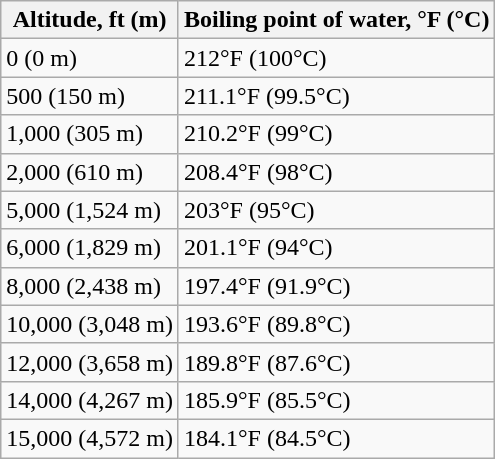<table class="wikitable">
<tr>
<th>Altitude, ft (m)</th>
<th>Boiling point of water, °F (°C)</th>
</tr>
<tr>
<td>0 (0 m)</td>
<td>212°F (100°C)</td>
</tr>
<tr ---->
<td>500 (150 m)</td>
<td>211.1°F (99.5°C)</td>
</tr>
<tr ---->
<td>1,000 (305 m)</td>
<td>210.2°F (99°C)</td>
</tr>
<tr ---->
<td>2,000 (610 m)</td>
<td>208.4°F (98°C)</td>
</tr>
<tr ---->
<td>5,000 (1,524 m)</td>
<td>203°F (95°C)</td>
</tr>
<tr ---->
<td>6,000 (1,829 m)</td>
<td>201.1°F (94°C)</td>
</tr>
<tr ---->
<td>8,000 (2,438 m)</td>
<td>197.4°F (91.9°C)</td>
</tr>
<tr ---->
<td>10,000 (3,048 m)</td>
<td>193.6°F (89.8°C)</td>
</tr>
<tr ---->
<td>12,000 (3,658 m)</td>
<td>189.8°F (87.6°C)</td>
</tr>
<tr ---->
<td>14,000 (4,267 m)</td>
<td>185.9°F (85.5°C)</td>
</tr>
<tr ---->
<td>15,000 (4,572 m)</td>
<td>184.1°F (84.5°C)</td>
</tr>
</table>
